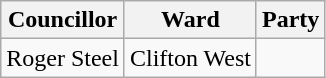<table class="wikitable sortable">
<tr>
<th scope="col">Councillor</th>
<th scope="col">Ward</th>
<th colspan="2" scope="col">Party</th>
</tr>
<tr>
<td>Roger Steel</td>
<td>Clifton West</td>
<td></td>
</tr>
</table>
